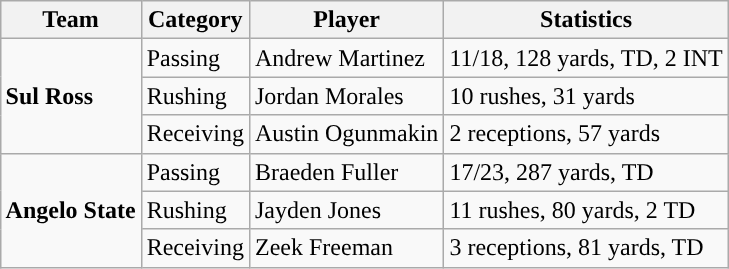<table class="wikitable" style="float: right;">
<tr>
<th>Team</th>
<th>Category</th>
<th>Player</th>
<th>Statistics</th>
</tr>
<tr>
<td rowspan=3><strong>Sul Ross</strong></td>
<td>Passing</td>
<td>Andrew Martinez</td>
<td>11/18, 128 yards, TD, 2 INT</td>
</tr>
<tr>
<td>Rushing</td>
<td>Jordan Morales</td>
<td>10 rushes, 31 yards</td>
</tr>
<tr>
<td>Receiving</td>
<td>Austin Ogunmakin</td>
<td>2 receptions, 57 yards</td>
</tr>
<tr>
<td rowspan=3><strong>Angelo State</strong></td>
<td>Passing</td>
<td>Braeden Fuller</td>
<td>17/23, 287 yards, TD</td>
</tr>
<tr>
<td>Rushing</td>
<td>Jayden Jones</td>
<td>11 rushes, 80 yards, 2 TD</td>
</tr>
<tr>
<td>Receiving</td>
<td>Zeek Freeman</td>
<td>3 receptions, 81 yards, TD</td>
</tr>
</table>
